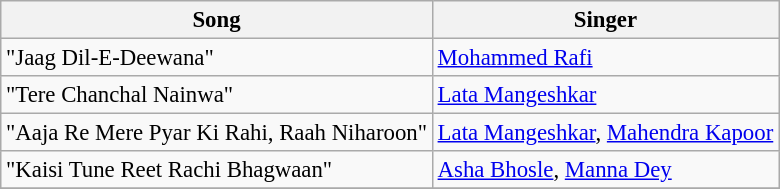<table class="wikitable" style="font-size:95%;">
<tr>
<th>Song</th>
<th>Singer</th>
</tr>
<tr>
<td>"Jaag Dil-E-Deewana"</td>
<td><a href='#'>Mohammed Rafi</a></td>
</tr>
<tr>
<td>"Tere Chanchal Nainwa"</td>
<td><a href='#'>Lata Mangeshkar</a></td>
</tr>
<tr>
<td>"Aaja Re Mere Pyar Ki Rahi, Raah Niharoon"</td>
<td><a href='#'>Lata Mangeshkar</a>, <a href='#'>Mahendra Kapoor</a></td>
</tr>
<tr>
<td>"Kaisi Tune Reet Rachi Bhagwaan"</td>
<td><a href='#'>Asha Bhosle</a>, <a href='#'>Manna Dey</a></td>
</tr>
<tr>
</tr>
</table>
